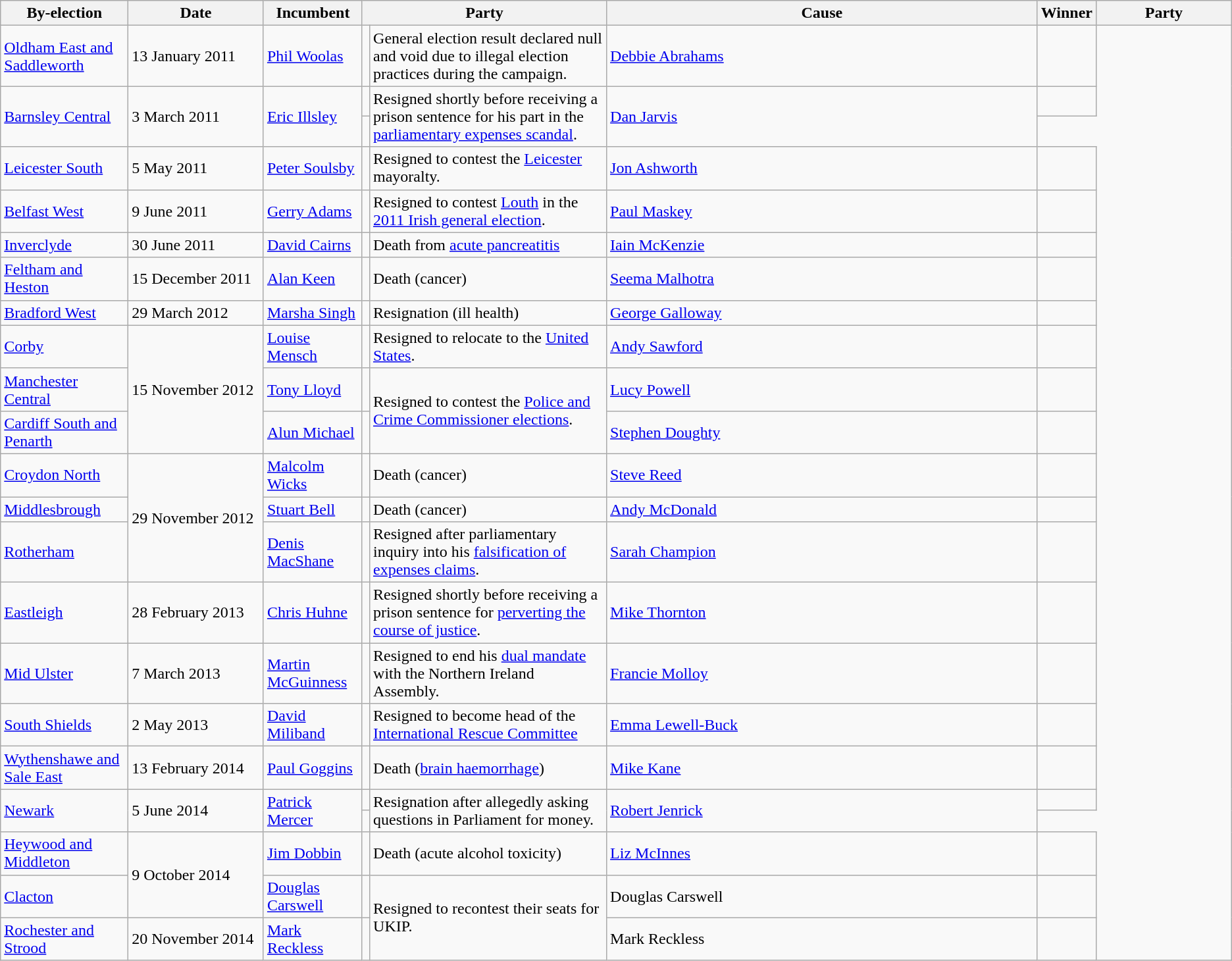<table class="wikitable">
<tr>
<th>By-election</th>
<th width="11%">Date</th>
<th>Incumbent</th>
<th colspan=2>Party</th>
<th width="35%">Cause</th>
<th>Winner</th>
<th width="11%" colspan=2>Party</th>
</tr>
<tr>
<td><a href='#'>Oldham East and Saddleworth</a></td>
<td>13 January 2011</td>
<td><a href='#'>Phil Woolas</a></td>
<td></td>
<td>General election result declared null and void due to illegal election practices during the campaign.</td>
<td><a href='#'>Debbie Abrahams</a></td>
<td></td>
</tr>
<tr>
<td rowspan=2><a href='#'>Barnsley Central</a></td>
<td rowspan=2>3 March 2011</td>
<td rowspan=2><a href='#'>Eric Illsley</a></td>
<td></td>
<td rowspan=2>Resigned shortly before receiving a prison sentence for his part in the <a href='#'>parliamentary expenses scandal</a>.</td>
<td rowspan=2><a href='#'>Dan Jarvis</a></td>
<td></td>
</tr>
<tr>
<td></td>
</tr>
<tr>
<td><a href='#'>Leicester South</a></td>
<td>5 May 2011</td>
<td><a href='#'>Peter Soulsby</a></td>
<td></td>
<td>Resigned to contest the <a href='#'>Leicester</a> mayoralty.</td>
<td><a href='#'>Jon Ashworth</a></td>
<td></td>
</tr>
<tr>
<td><a href='#'>Belfast West</a></td>
<td>9 June 2011</td>
<td><a href='#'>Gerry Adams</a></td>
<td></td>
<td>Resigned to contest <a href='#'>Louth</a> in the <a href='#'>2011 Irish general election</a>.</td>
<td><a href='#'>Paul Maskey</a></td>
<td></td>
</tr>
<tr>
<td><a href='#'>Inverclyde</a></td>
<td>30 June 2011</td>
<td><a href='#'>David Cairns</a></td>
<td></td>
<td>Death from <a href='#'>acute pancreatitis</a></td>
<td><a href='#'>Iain McKenzie</a></td>
<td></td>
</tr>
<tr>
<td><a href='#'>Feltham and Heston</a></td>
<td>15 December 2011</td>
<td><a href='#'>Alan Keen</a></td>
<td></td>
<td>Death (cancer)</td>
<td><a href='#'>Seema Malhotra</a></td>
<td></td>
</tr>
<tr>
<td><a href='#'>Bradford West</a></td>
<td>29 March 2012</td>
<td><a href='#'>Marsha Singh</a></td>
<td></td>
<td>Resignation (ill health)</td>
<td><a href='#'>George Galloway</a></td>
<td></td>
</tr>
<tr>
<td><a href='#'>Corby</a></td>
<td rowspan=3>15 November 2012</td>
<td><a href='#'>Louise Mensch</a></td>
<td></td>
<td>Resigned to relocate to the <a href='#'>United States</a>.</td>
<td><a href='#'>Andy Sawford</a></td>
<td></td>
</tr>
<tr>
<td><a href='#'>Manchester Central</a></td>
<td><a href='#'>Tony Lloyd</a></td>
<td></td>
<td rowspan=2>Resigned to contest the <a href='#'>Police and Crime Commissioner elections</a>.</td>
<td><a href='#'>Lucy Powell</a></td>
<td></td>
</tr>
<tr>
<td><a href='#'>Cardiff South and Penarth</a></td>
<td><a href='#'>Alun Michael</a></td>
<td></td>
<td><a href='#'>Stephen Doughty</a></td>
<td></td>
</tr>
<tr>
<td><a href='#'>Croydon North</a></td>
<td rowspan=3>29 November 2012</td>
<td><a href='#'>Malcolm Wicks</a></td>
<td></td>
<td>Death (cancer)</td>
<td><a href='#'>Steve Reed</a></td>
<td></td>
</tr>
<tr>
<td><a href='#'>Middlesbrough</a></td>
<td><a href='#'>Stuart Bell</a></td>
<td></td>
<td>Death (cancer)</td>
<td><a href='#'>Andy McDonald</a></td>
<td></td>
</tr>
<tr>
<td><a href='#'>Rotherham</a></td>
<td><a href='#'>Denis MacShane</a></td>
<td></td>
<td>Resigned after parliamentary inquiry into his <a href='#'>falsification of expenses claims</a>.</td>
<td><a href='#'>Sarah Champion</a></td>
<td></td>
</tr>
<tr>
<td><a href='#'>Eastleigh</a></td>
<td>28 February 2013</td>
<td><a href='#'>Chris Huhne</a></td>
<td></td>
<td>Resigned shortly before receiving a prison sentence for <a href='#'>perverting the course of justice</a>.</td>
<td><a href='#'>Mike Thornton</a></td>
<td></td>
</tr>
<tr>
<td><a href='#'>Mid Ulster</a></td>
<td>7 March 2013</td>
<td><a href='#'>Martin McGuinness</a></td>
<td></td>
<td>Resigned to end his <a href='#'>dual mandate</a> with the Northern Ireland Assembly.</td>
<td><a href='#'>Francie Molloy</a></td>
<td></td>
</tr>
<tr>
<td><a href='#'>South Shields</a></td>
<td>2 May 2013</td>
<td><a href='#'>David Miliband</a></td>
<td></td>
<td>Resigned to become head of the <a href='#'>International Rescue Committee</a></td>
<td><a href='#'>Emma Lewell-Buck</a></td>
<td></td>
</tr>
<tr>
<td><a href='#'>Wythenshawe and Sale East</a></td>
<td>13 February 2014</td>
<td><a href='#'>Paul Goggins</a></td>
<td></td>
<td>Death (<a href='#'>brain haemorrhage</a>)</td>
<td><a href='#'>Mike Kane</a></td>
<td></td>
</tr>
<tr>
<td rowspan=2><a href='#'>Newark</a></td>
<td rowspan=2>5 June 2014</td>
<td rowspan=2><a href='#'>Patrick Mercer</a></td>
<td></td>
<td rowspan=2>Resignation after allegedly asking questions in Parliament for money.</td>
<td rowspan=2><a href='#'>Robert Jenrick</a></td>
<td></td>
</tr>
<tr>
<td></td>
</tr>
<tr>
<td><a href='#'>Heywood and Middleton</a></td>
<td rowspan=2>9 October 2014</td>
<td><a href='#'>Jim Dobbin</a></td>
<td></td>
<td>Death (acute alcohol toxicity)</td>
<td><a href='#'>Liz McInnes</a></td>
<td></td>
</tr>
<tr>
<td><a href='#'>Clacton</a></td>
<td><a href='#'>Douglas Carswell</a></td>
<td></td>
<td rowspan=2>Resigned to recontest their seats for UKIP.</td>
<td>Douglas Carswell</td>
<td></td>
</tr>
<tr>
<td><a href='#'>Rochester and Strood</a></td>
<td>20 November 2014</td>
<td><a href='#'>Mark Reckless</a></td>
<td></td>
<td>Mark Reckless</td>
<td></td>
</tr>
</table>
